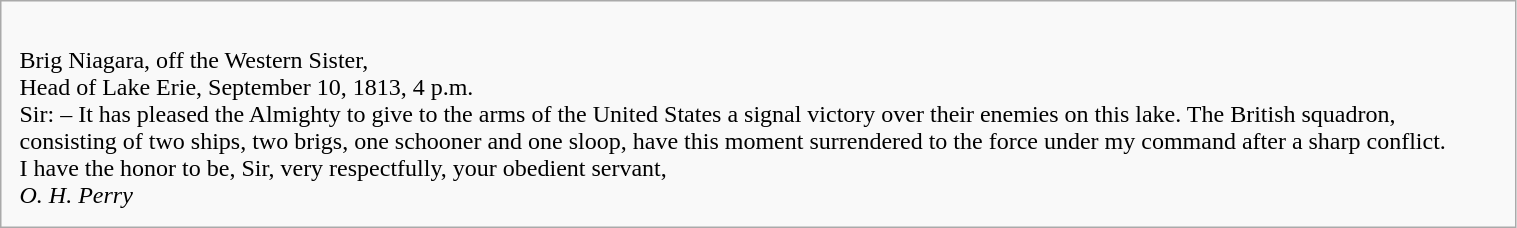<table cellpadding="10" style="margin: 0em 3em 0em 3em; background: #f9f9f9; border: 1px #aaa solid; width: 80%">
<tr>
<td><br>Brig Niagara, off the Western Sister,
<br>Head of Lake Erie, September 10, 1813, 4 p.m.<br>Sir: – It has pleased the Almighty to give to the arms of the United States a signal victory over their enemies on this lake. The British squadron, consisting of two ships, two brigs, one schooner and one sloop, have this moment surrendered to the force under my command after a sharp conflict.<br>I have the honor to be, Sir, very respectfully, your obedient servant,
<br><em>O. H. Perry</em></td>
</tr>
</table>
